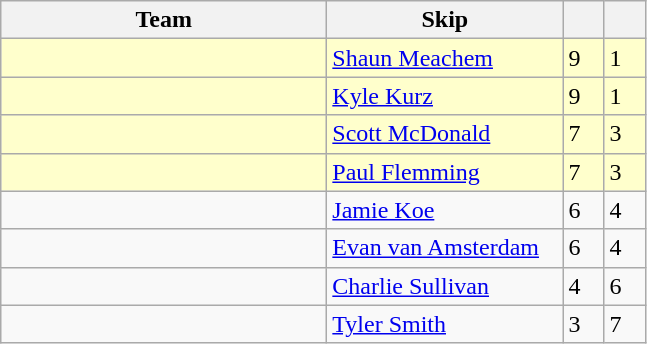<table class="wikitable">
<tr>
<th width=210>Team</th>
<th width=150>Skip</th>
<th width=20></th>
<th width=20></th>
</tr>
<tr bgcolor=#ffffcc>
<td></td>
<td><a href='#'>Shaun Meachem</a></td>
<td>9</td>
<td>1</td>
</tr>
<tr bgcolor=#ffffcc>
<td></td>
<td><a href='#'>Kyle Kurz</a></td>
<td>9</td>
<td>1</td>
</tr>
<tr bgcolor=#ffffcc>
<td></td>
<td><a href='#'>Scott McDonald</a></td>
<td>7</td>
<td>3</td>
</tr>
<tr bgcolor=#ffffcc>
<td></td>
<td><a href='#'>Paul Flemming</a></td>
<td>7</td>
<td>3</td>
</tr>
<tr>
<td></td>
<td><a href='#'>Jamie Koe</a></td>
<td>6</td>
<td>4</td>
</tr>
<tr>
<td></td>
<td><a href='#'>Evan van Amsterdam</a></td>
<td>6</td>
<td>4</td>
</tr>
<tr>
<td></td>
<td><a href='#'>Charlie Sullivan</a></td>
<td>4</td>
<td>6</td>
</tr>
<tr>
<td></td>
<td><a href='#'>Tyler Smith</a></td>
<td>3</td>
<td>7</td>
</tr>
</table>
